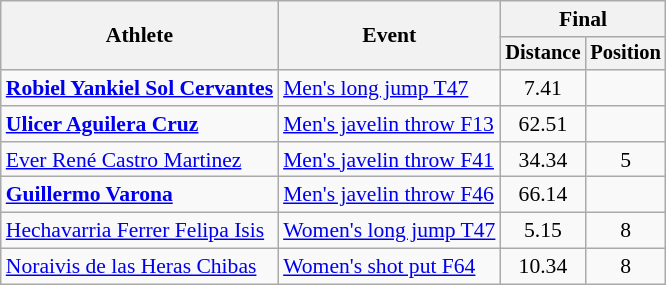<table class=wikitable style="font-size:90%">
<tr>
<th rowspan="2">Athlete</th>
<th rowspan="2">Event</th>
<th colspan="2">Final</th>
</tr>
<tr style="font-size:95%">
<th>Distance</th>
<th>Position</th>
</tr>
<tr align=center>
<td align=left><strong><a href='#'>Robiel Yankiel Sol Cervantes</a></strong></td>
<td align=left><a href='#'>Men's long jump T47</a></td>
<td>7.41</td>
<td></td>
</tr>
<tr align=center>
<td align=left><strong><a href='#'>Ulicer Aguilera Cruz</a></strong></td>
<td align=left><a href='#'>Men's javelin throw F13</a></td>
<td>62.51</td>
<td></td>
</tr>
<tr align=center>
<td align=left><a href='#'>Ever René Castro Martinez</a></td>
<td align=left><a href='#'>Men's javelin throw F41</a></td>
<td>34.34</td>
<td>5</td>
</tr>
<tr align=center>
<td align=left><strong><a href='#'>Guillermo Varona</a></strong></td>
<td align=left><a href='#'>Men's javelin throw F46</a></td>
<td>66.14</td>
<td></td>
</tr>
<tr align=center>
<td align=left><a href='#'>Hechavarria Ferrer Felipa Isis</a></td>
<td align=left><a href='#'>Women's long jump T47</a></td>
<td>5.15</td>
<td>8</td>
</tr>
<tr align=center>
<td align=left><a href='#'>Noraivis de las Heras Chibas</a></td>
<td align=left><a href='#'>Women's shot put F64</a></td>
<td>10.34</td>
<td>8</td>
</tr>
</table>
